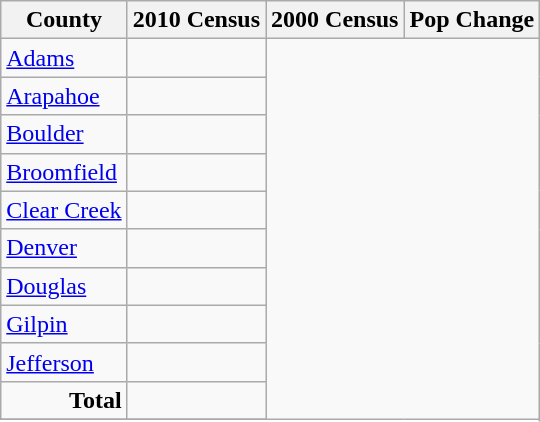<table class=wikitable>
<tr>
<th>County</th>
<th>2010 Census</th>
<th>2000 Census</th>
<th>Pop Change</th>
</tr>
<tr>
<td><a href='#'>Adams</a></td>
<td></td>
</tr>
<tr>
<td><a href='#'>Arapahoe</a></td>
<td></td>
</tr>
<tr>
<td><a href='#'>Boulder</a></td>
<td></td>
</tr>
<tr>
<td><a href='#'>Broomfield</a></td>
<td></td>
</tr>
<tr>
<td><a href='#'>Clear Creek</a></td>
<td></td>
</tr>
<tr>
<td><a href='#'>Denver</a></td>
<td></td>
</tr>
<tr>
<td><a href='#'>Douglas</a></td>
<td></td>
</tr>
<tr>
<td><a href='#'>Gilpin</a></td>
<td></td>
</tr>
<tr>
<td><a href='#'>Jefferson</a></td>
<td></td>
</tr>
<tr>
<td align=right><strong>Total</strong></td>
<td></td>
</tr>
<tr>
</tr>
</table>
